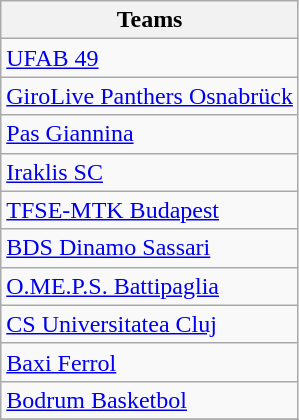<table class="wikitable">
<tr>
<th>Teams</th>
</tr>
<tr>
<td> <a href='#'>UFAB 49</a></td>
</tr>
<tr>
<td> <a href='#'>GiroLive Panthers Osnabrück</a></td>
</tr>
<tr>
<td> <a href='#'>Pas Giannina</a></td>
</tr>
<tr>
<td> <a href='#'>Iraklis SC</a></td>
</tr>
<tr>
<td> <a href='#'>TFSE-MTK Budapest</a></td>
</tr>
<tr>
<td> <a href='#'>BDS Dinamo Sassari</a></td>
</tr>
<tr>
<td> <a href='#'>O.ME.P.S. Battipaglia</a></td>
</tr>
<tr>
<td> <a href='#'>CS Universitatea Cluj</a></td>
</tr>
<tr>
<td> <a href='#'>Baxi Ferrol</a></td>
</tr>
<tr>
<td> <a href='#'>Bodrum Basketbol</a></td>
</tr>
<tr>
</tr>
</table>
